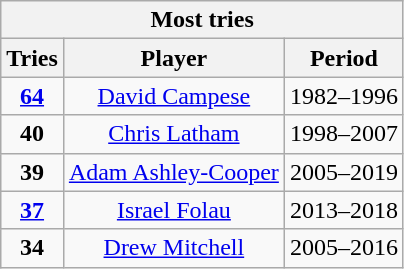<table class="wikitable" style="text-align:center">
<tr>
<th colspan=3>Most tries</th>
</tr>
<tr>
<th>Tries</th>
<th !>Player</th>
<th !>Period</th>
</tr>
<tr>
<td><strong><a href='#'>64</a></strong></td>
<td><a href='#'>David Campese</a></td>
<td>1982–1996</td>
</tr>
<tr>
<td><strong>40</strong></td>
<td><a href='#'>Chris Latham</a></td>
<td>1998–2007</td>
</tr>
<tr>
<td><strong>39</strong></td>
<td><a href='#'>Adam Ashley-Cooper</a></td>
<td>2005–2019</td>
</tr>
<tr>
<td><strong><a href='#'>37</a></strong></td>
<td><a href='#'>Israel Folau</a></td>
<td>2013–2018</td>
</tr>
<tr>
<td><strong>34</strong></td>
<td><a href='#'>Drew Mitchell</a></td>
<td>2005–2016</td>
</tr>
</table>
